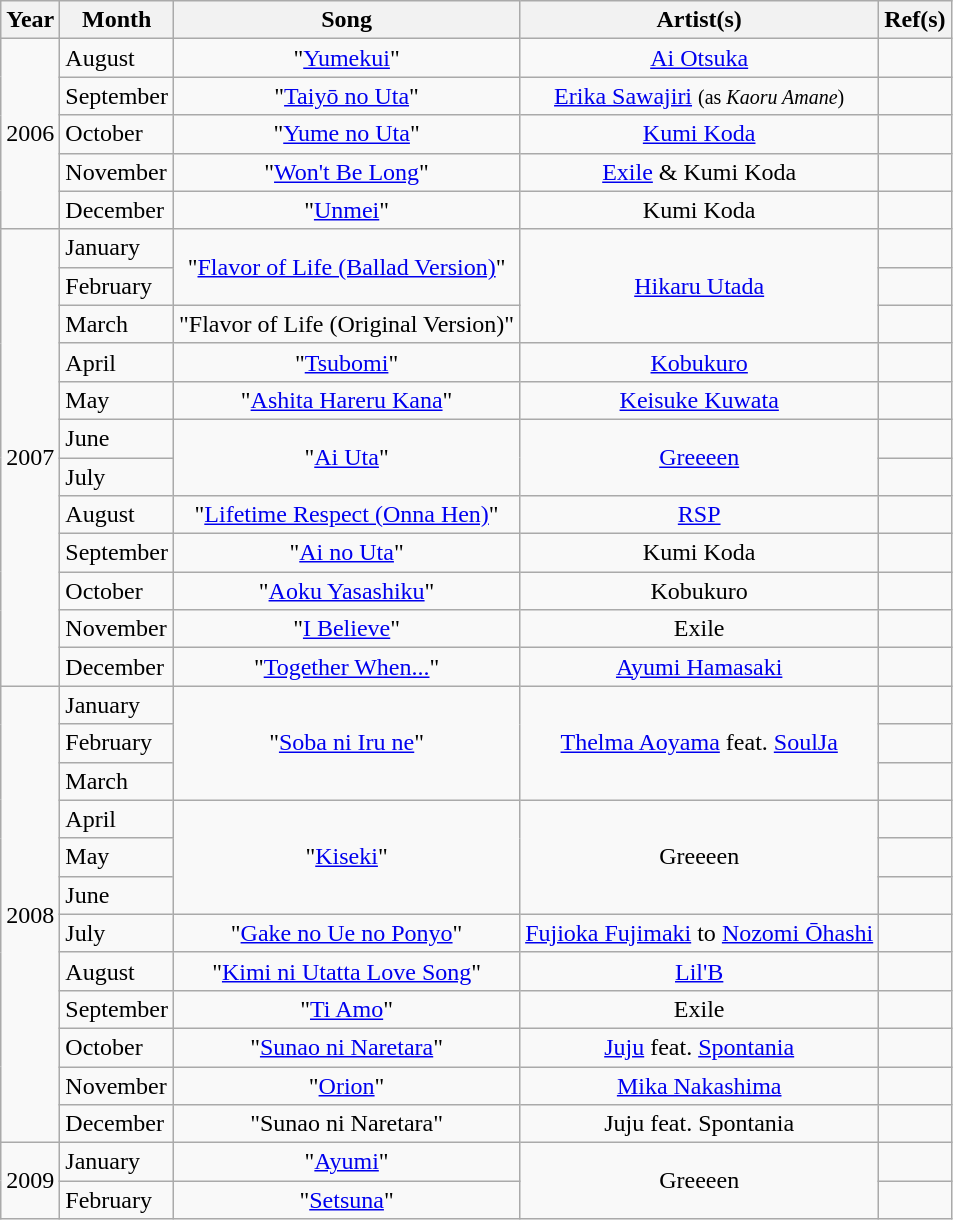<table class="wikitable">
<tr>
<th>Year</th>
<th>Month</th>
<th>Song</th>
<th>Artist(s)</th>
<th>Ref(s)</th>
</tr>
<tr>
<td rowspan="5">2006</td>
<td>August</td>
<td style="text-align: center;">"<a href='#'>Yumekui</a>"</td>
<td style="text-align: center;"><a href='#'>Ai Otsuka</a></td>
<td style="text-align: center;"></td>
</tr>
<tr>
<td>September</td>
<td style="text-align: center;">"<a href='#'>Taiyō no Uta</a>"</td>
<td style="text-align: center;"><a href='#'>Erika Sawajiri</a> <small>(as <em>Kaoru Amane</em>)</small></td>
<td style="text-align: center;"></td>
</tr>
<tr>
<td>October</td>
<td style="text-align: center;">"<a href='#'>Yume no Uta</a>"</td>
<td style="text-align: center;"><a href='#'>Kumi Koda</a></td>
<td style="text-align: center;"></td>
</tr>
<tr>
<td>November</td>
<td style="text-align: center;">"<a href='#'>Won't Be Long</a>"</td>
<td style="text-align: center;"><a href='#'>Exile</a> & Kumi Koda</td>
<td style="text-align: center;"></td>
</tr>
<tr>
<td>December</td>
<td style="text-align: center;">"<a href='#'>Unmei</a>"</td>
<td style="text-align: center;">Kumi Koda</td>
<td style="text-align: center;"></td>
</tr>
<tr>
<td rowspan="12">2007</td>
<td>January</td>
<td style="text-align: center;" rowspan="2">"<a href='#'>Flavor of Life (Ballad Version)</a>"</td>
<td style="text-align: center;" rowspan="3"><a href='#'>Hikaru Utada</a></td>
<td style="text-align: center;"></td>
</tr>
<tr>
<td>February</td>
<td style="text-align: center;"></td>
</tr>
<tr>
<td>March</td>
<td style="text-align: center;" rowspan="1">"Flavor of Life (Original Version)"</td>
<td style="text-align: center;"></td>
</tr>
<tr>
<td>April</td>
<td style="text-align: center;">"<a href='#'>Tsubomi</a>"</td>
<td style="text-align: center;"><a href='#'>Kobukuro</a></td>
<td style="text-align: center;"></td>
</tr>
<tr>
<td>May</td>
<td style="text-align: center;">"<a href='#'>Ashita Hareru Kana</a>"</td>
<td style="text-align: center;"><a href='#'>Keisuke Kuwata</a></td>
<td style="text-align: center;"></td>
</tr>
<tr>
<td>June</td>
<td style="text-align: center;" rowspan="2">"<a href='#'>Ai Uta</a>"</td>
<td style="text-align: center;" rowspan="2"><a href='#'>Greeeen</a></td>
<td style="text-align: center;"></td>
</tr>
<tr>
<td>July</td>
<td style="text-align: center;"></td>
</tr>
<tr>
<td>August</td>
<td style="text-align: center;">"<a href='#'>Lifetime Respect (Onna Hen)</a>"</td>
<td style="text-align: center;"><a href='#'>RSP</a></td>
<td style="text-align: center;"></td>
</tr>
<tr>
<td>September</td>
<td style="text-align: center;">"<a href='#'>Ai no Uta</a>"</td>
<td style="text-align: center;">Kumi Koda</td>
<td style="text-align: center;"></td>
</tr>
<tr>
<td>October</td>
<td style="text-align: center;">"<a href='#'>Aoku Yasashiku</a>"</td>
<td style="text-align: center;">Kobukuro</td>
<td style="text-align: center;"></td>
</tr>
<tr>
<td>November</td>
<td style="text-align: center;">"<a href='#'>I Believe</a>"</td>
<td style="text-align: center;">Exile</td>
<td style="text-align: center;"></td>
</tr>
<tr>
<td>December</td>
<td style="text-align: center;">"<a href='#'>Together When...</a>"</td>
<td style="text-align: center;"><a href='#'>Ayumi Hamasaki</a></td>
<td style="text-align: center;"></td>
</tr>
<tr>
<td rowspan="12">2008</td>
<td>January</td>
<td style="text-align: center;" rowspan="3">"<a href='#'>Soba ni Iru ne</a>"</td>
<td style="text-align: center;" rowspan="3"><a href='#'>Thelma Aoyama</a> feat. <a href='#'>SoulJa</a></td>
<td style="text-align: center;"></td>
</tr>
<tr>
<td>February</td>
<td style="text-align: center;"></td>
</tr>
<tr>
<td>March</td>
<td style="text-align: center;"></td>
</tr>
<tr>
<td>April</td>
<td style="text-align: center;" rowspan="3">"<a href='#'>Kiseki</a>"</td>
<td style="text-align: center;" rowspan="3">Greeeen</td>
<td style="text-align: center;"></td>
</tr>
<tr>
<td>May</td>
<td style="text-align: center;"></td>
</tr>
<tr>
<td>June</td>
<td style="text-align: center;"></td>
</tr>
<tr>
<td>July</td>
<td style="text-align: center;">"<a href='#'>Gake no Ue no Ponyo</a>"</td>
<td style="text-align: center;"><a href='#'>Fujioka Fujimaki</a> to <a href='#'>Nozomi Ōhashi</a></td>
<td style="text-align: center;"></td>
</tr>
<tr>
<td>August</td>
<td style="text-align: center;">"<a href='#'>Kimi ni Utatta Love Song</a>"</td>
<td style="text-align: center;"><a href='#'>Lil'B</a></td>
<td style="text-align: center;"></td>
</tr>
<tr>
<td>September</td>
<td style="text-align: center;">"<a href='#'>Ti Amo</a>"</td>
<td style="text-align: center;">Exile</td>
<td style="text-align: center;"></td>
</tr>
<tr>
<td>October</td>
<td style="text-align: center;">"<a href='#'>Sunao ni Naretara</a>"</td>
<td style="text-align: center;"><a href='#'>Juju</a> feat. <a href='#'>Spontania</a></td>
<td style="text-align: center;"></td>
</tr>
<tr>
<td>November</td>
<td style="text-align: center;">"<a href='#'>Orion</a>"</td>
<td style="text-align: center;"><a href='#'>Mika Nakashima</a></td>
<td style="text-align: center;"></td>
</tr>
<tr>
<td>December</td>
<td style="text-align: center;">"Sunao ni Naretara"</td>
<td style="text-align: center;">Juju feat. Spontania</td>
<td style="text-align: center;"></td>
</tr>
<tr>
<td rowspan="2">2009</td>
<td>January</td>
<td style="text-align: center;">"<a href='#'>Ayumi</a>"</td>
<td style="text-align: center;" rowspan="2">Greeeen</td>
<td style="text-align: center;"></td>
</tr>
<tr>
<td>February</td>
<td style="text-align: center;">"<a href='#'>Setsuna</a>"</td>
<td style="text-align: center;"></td>
</tr>
</table>
